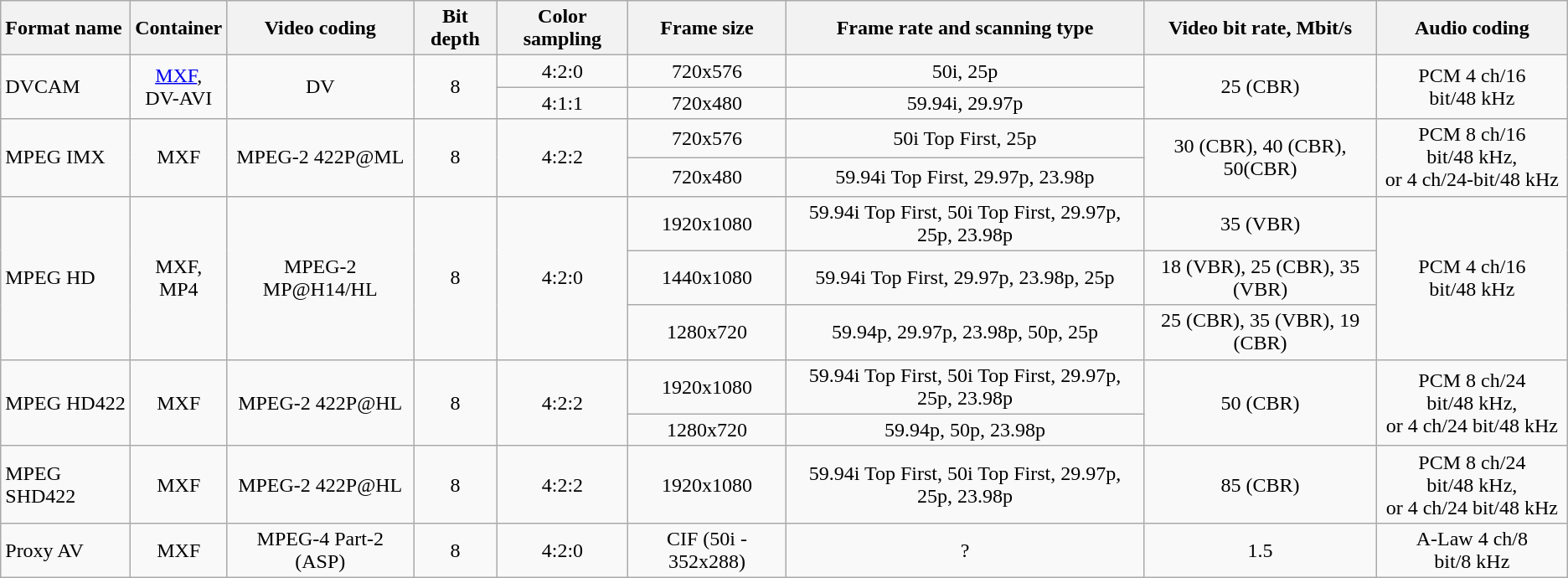<table class="wikitable">
<tr style="text-align:center;">
<th style="text-align:left;">Format name</th>
<th>Container</th>
<th>Video coding</th>
<th>Bit depth</th>
<th>Color sampling</th>
<th>Frame size</th>
<th>Frame rate and scanning type</th>
<th>Video bit rate, Mbit/s</th>
<th>Audio coding</th>
</tr>
<tr style="text-align:center;">
<td rowspan="2" style="text-align:left;">DVCAM</td>
<td rowspan="2"><a href='#'>MXF</a>,<br> DV-AVI</td>
<td rowspan="2">DV</td>
<td rowspan="2">8</td>
<td>4:2:0</td>
<td>720x576</td>
<td>50i, 25p</td>
<td rowspan="2">25 (CBR)</td>
<td rowspan="2">PCM 4 ch/16 bit/48 kHz</td>
</tr>
<tr style="text-align:center;">
<td>4:1:1</td>
<td>720x480</td>
<td>59.94i, 29.97p</td>
</tr>
<tr style="text-align:center;">
<td rowspan="2" style="text-align:left;">MPEG IMX</td>
<td rowspan="2">MXF</td>
<td rowspan="2">MPEG-2 422P@ML</td>
<td rowspan="2">8</td>
<td rowspan="2">4:2:2</td>
<td>720x576</td>
<td>50i Top First, 25p</td>
<td rowspan="2">30 (CBR), 40 (CBR), 50(CBR)</td>
<td rowspan="2">PCM 8 ch/16 bit/48 kHz, <br>or 4 ch/24-bit/48 kHz</td>
</tr>
<tr style="text-align:center;">
<td>720x480</td>
<td>59.94i Top First, 29.97p, 23.98p</td>
</tr>
<tr style="text-align:center;">
<td rowspan="3" style="text-align:left;">MPEG HD</td>
<td rowspan="3">MXF,<br>MP4</td>
<td rowspan="3">MPEG-2 MP@H14/HL</td>
<td rowspan="3">8</td>
<td rowspan="3">4:2:0</td>
<td>1920x1080</td>
<td>59.94i Top First, 50i Top First, 29.97p, 25p, 23.98p</td>
<td>35 (VBR)</td>
<td rowspan="3">PCM 4 ch/16 bit/48 kHz</td>
</tr>
<tr style="text-align:center;">
<td>1440x1080</td>
<td>59.94i Top First, 29.97p, 23.98p, 25p</td>
<td>18 (VBR), 25 (CBR), 35 (VBR)</td>
</tr>
<tr style="text-align:center;">
<td>1280x720</td>
<td>59.94p, 29.97p, 23.98p, 50p, 25p</td>
<td>25 (CBR), 35 (VBR), 19 (CBR)</td>
</tr>
<tr style="text-align:center;">
<td rowspan="2" style="text-align:left;">MPEG HD422</td>
<td rowspan="2">MXF</td>
<td rowspan="2">MPEG-2 422P@HL</td>
<td rowspan="2">8</td>
<td rowspan="2">4:2:2</td>
<td>1920x1080</td>
<td>59.94i Top First, 50i Top First, 29.97p, 25p, 23.98p</td>
<td rowspan="2">50 (CBR)</td>
<td rowspan="2">PCM 8 ch/24 bit/48 kHz,<br> or 4 ch/24 bit/48 kHz</td>
</tr>
<tr style="text-align:center;">
<td>1280x720</td>
<td>59.94p, 50p, 23.98p</td>
</tr>
<tr style="text-align:center;">
<td style="text-align:left;">MPEG SHD422</td>
<td>MXF</td>
<td>MPEG-2 422P@HL</td>
<td>8</td>
<td>4:2:2</td>
<td>1920x1080</td>
<td>59.94i Top First, 50i Top First, 29.97p, 25p, 23.98p</td>
<td>85 (CBR)</td>
<td>PCM 8 ch/24 bit/48 kHz,<br> or 4 ch/24 bit/48 kHz</td>
</tr>
<tr style="text-align:center;">
<td style="text-align:left;">Proxy AV</td>
<td>MXF</td>
<td>MPEG-4 Part-2 (ASP)</td>
<td>8</td>
<td>4:2:0</td>
<td>CIF (50i - 352x288)</td>
<td>?</td>
<td>1.5</td>
<td>A-Law 4 ch/8 bit/8 kHz</td>
</tr>
</table>
